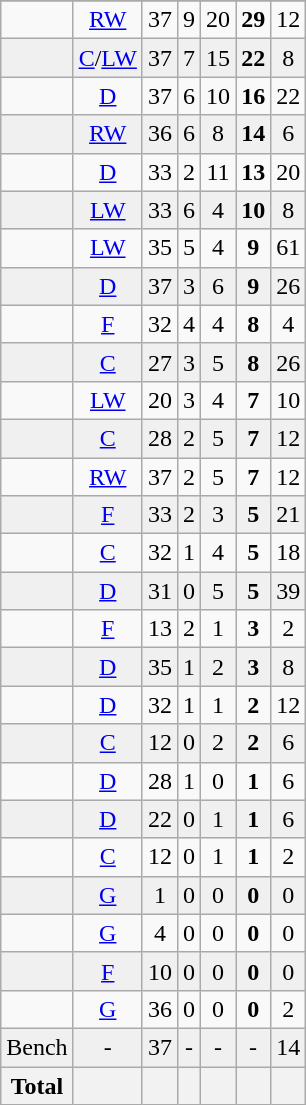<table class="wikitable sortable">
<tr align="center">
</tr>
<tr align="center" bgcolor="">
<td></td>
<td><a href='#'>RW</a></td>
<td>37</td>
<td>9</td>
<td>20</td>
<td><strong>29</strong></td>
<td>12</td>
</tr>
<tr align="center" bgcolor="f0f0f0">
<td></td>
<td><a href='#'>C</a>/<a href='#'>LW</a></td>
<td>37</td>
<td>7</td>
<td>15</td>
<td><strong>22</strong></td>
<td>8</td>
</tr>
<tr align="center" bgcolor="">
<td></td>
<td><a href='#'>D</a></td>
<td>37</td>
<td>6</td>
<td>10</td>
<td><strong>16</strong></td>
<td>22</td>
</tr>
<tr align="center" bgcolor="f0f0f0">
<td></td>
<td><a href='#'>RW</a></td>
<td>36</td>
<td>6</td>
<td>8</td>
<td><strong>14</strong></td>
<td>6</td>
</tr>
<tr align="center" bgcolor="">
<td></td>
<td><a href='#'>D</a></td>
<td>33</td>
<td>2</td>
<td>11</td>
<td><strong>13</strong></td>
<td>20</td>
</tr>
<tr align="center" bgcolor="f0f0f0">
<td></td>
<td><a href='#'>LW</a></td>
<td>33</td>
<td>6</td>
<td>4</td>
<td><strong>10</strong></td>
<td>8</td>
</tr>
<tr align="center" bgcolor="">
<td></td>
<td><a href='#'>LW</a></td>
<td>35</td>
<td>5</td>
<td>4</td>
<td><strong>9</strong></td>
<td>61</td>
</tr>
<tr align="center" bgcolor="f0f0f0">
<td></td>
<td><a href='#'>D</a></td>
<td>37</td>
<td>3</td>
<td>6</td>
<td><strong>9</strong></td>
<td>26</td>
</tr>
<tr align="center" bgcolor="">
<td></td>
<td><a href='#'>F</a></td>
<td>32</td>
<td>4</td>
<td>4</td>
<td><strong>8</strong></td>
<td>4</td>
</tr>
<tr align="center" bgcolor="f0f0f0">
<td></td>
<td><a href='#'>C</a></td>
<td>27</td>
<td>3</td>
<td>5</td>
<td><strong>8</strong></td>
<td>26</td>
</tr>
<tr align="center" bgcolor="">
<td></td>
<td><a href='#'>LW</a></td>
<td>20</td>
<td>3</td>
<td>4</td>
<td><strong>7</strong></td>
<td>10</td>
</tr>
<tr align="center" bgcolor="f0f0f0">
<td></td>
<td><a href='#'>C</a></td>
<td>28</td>
<td>2</td>
<td>5</td>
<td><strong>7</strong></td>
<td>12</td>
</tr>
<tr align="center" bgcolor="">
<td></td>
<td><a href='#'>RW</a></td>
<td>37</td>
<td>2</td>
<td>5</td>
<td><strong>7</strong></td>
<td>12</td>
</tr>
<tr align="center" bgcolor="f0f0f0">
<td></td>
<td><a href='#'>F</a></td>
<td>33</td>
<td>2</td>
<td>3</td>
<td><strong>5</strong></td>
<td>21</td>
</tr>
<tr align="center" bgcolor="">
<td></td>
<td><a href='#'>C</a></td>
<td>32</td>
<td>1</td>
<td>4</td>
<td><strong>5</strong></td>
<td>18</td>
</tr>
<tr align="center" bgcolor="f0f0f0">
<td></td>
<td><a href='#'>D</a></td>
<td>31</td>
<td>0</td>
<td>5</td>
<td><strong>5</strong></td>
<td>39</td>
</tr>
<tr align="center" bgcolor="">
<td></td>
<td><a href='#'>F</a></td>
<td>13</td>
<td>2</td>
<td>1</td>
<td><strong>3</strong></td>
<td>2</td>
</tr>
<tr align="center" bgcolor="f0f0f0">
<td></td>
<td><a href='#'>D</a></td>
<td>35</td>
<td>1</td>
<td>2</td>
<td><strong>3</strong></td>
<td>8</td>
</tr>
<tr align="center" bgcolor="">
<td></td>
<td><a href='#'>D</a></td>
<td>32</td>
<td>1</td>
<td>1</td>
<td><strong>2</strong></td>
<td>12</td>
</tr>
<tr align="center" bgcolor="f0f0f0">
<td></td>
<td><a href='#'>C</a></td>
<td>12</td>
<td>0</td>
<td>2</td>
<td><strong>2</strong></td>
<td>6</td>
</tr>
<tr align="center" bgcolor="">
<td></td>
<td><a href='#'>D</a></td>
<td>28</td>
<td>1</td>
<td>0</td>
<td><strong>1</strong></td>
<td>6</td>
</tr>
<tr align="center" bgcolor="f0f0f0">
<td></td>
<td><a href='#'>D</a></td>
<td>22</td>
<td>0</td>
<td>1</td>
<td><strong>1</strong></td>
<td>6</td>
</tr>
<tr align="center" bgcolor="">
<td></td>
<td><a href='#'>C</a></td>
<td>12</td>
<td>0</td>
<td>1</td>
<td><strong>1</strong></td>
<td>2</td>
</tr>
<tr align="center" bgcolor="f0f0f0">
<td></td>
<td><a href='#'>G</a></td>
<td>1</td>
<td>0</td>
<td>0</td>
<td><strong>0</strong></td>
<td>0</td>
</tr>
<tr align="center" bgcolor="">
<td></td>
<td><a href='#'>G</a></td>
<td>4</td>
<td>0</td>
<td>0</td>
<td><strong>0</strong></td>
<td>0</td>
</tr>
<tr align="center" bgcolor="f0f0f0">
<td></td>
<td><a href='#'>F</a></td>
<td>10</td>
<td>0</td>
<td>0</td>
<td><strong>0</strong></td>
<td>0</td>
</tr>
<tr align="center" bgcolor="">
<td></td>
<td><a href='#'>G</a></td>
<td>36</td>
<td>0</td>
<td>0</td>
<td><strong>0</strong></td>
<td>2</td>
</tr>
<tr align="center" bgcolor="f0f0f0">
<td>Bench</td>
<td>-</td>
<td>37</td>
<td>-</td>
<td>-</td>
<td>-</td>
<td>14</td>
</tr>
<tr>
<th>Total</th>
<th></th>
<th></th>
<th></th>
<th></th>
<th></th>
<th></th>
</tr>
</table>
